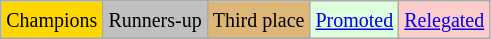<table class="wikitable">
<tr>
<td bgcolor=gold><small>Champions</small></td>
<td bgcolor=silver><small>Runners-up</small></td>
<td bgcolor=#deb678><small>Third place</small></td>
<td bgcolor="#DDFFDD"><small><a href='#'>Promoted</a></small></td>
<td bgcolor="#FFCCCC"><small><a href='#'>Relegated</a></small></td>
</tr>
</table>
